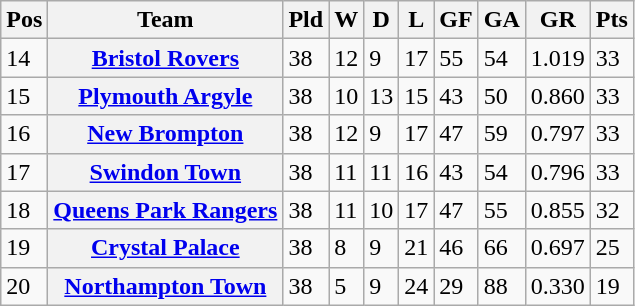<table class="wikitable sortable">
<tr>
<th><abbr>Pos</abbr></th>
<th align="left">Team</th>
<th><abbr>Pld</abbr></th>
<th><abbr>W</abbr></th>
<th><abbr>D</abbr></th>
<th><abbr>L</abbr></th>
<th><abbr>GF</abbr></th>
<th><abbr>GA</abbr></th>
<th><abbr>GR</abbr></th>
<th><abbr>Pts</abbr></th>
</tr>
<tr>
<td>14</td>
<th align="left"><a href='#'>Bristol Rovers</a></th>
<td>38</td>
<td>12</td>
<td>9</td>
<td>17</td>
<td>55</td>
<td>54</td>
<td>1.019</td>
<td>33</td>
</tr>
<tr>
<td>15</td>
<th align="left"><a href='#'>Plymouth Argyle</a></th>
<td>38</td>
<td>10</td>
<td>13</td>
<td>15</td>
<td>43</td>
<td>50</td>
<td>0.860</td>
<td>33</td>
</tr>
<tr>
<td>16</td>
<th align="left"><a href='#'>New Brompton</a></th>
<td>38</td>
<td>12</td>
<td>9</td>
<td>17</td>
<td>47</td>
<td>59</td>
<td>0.797</td>
<td>33</td>
</tr>
<tr>
<td>17</td>
<th align="left"><a href='#'>Swindon Town</a></th>
<td>38</td>
<td>11</td>
<td>11</td>
<td>16</td>
<td>43</td>
<td>54</td>
<td>0.796</td>
<td>33</td>
</tr>
<tr>
<td>18</td>
<th align="left"><a href='#'>Queens Park Rangers</a></th>
<td>38</td>
<td>11</td>
<td>10</td>
<td>17</td>
<td>47</td>
<td>55</td>
<td>0.855</td>
<td>32</td>
</tr>
<tr>
<td>19</td>
<th align="left"><a href='#'>Crystal Palace</a></th>
<td>38</td>
<td>8</td>
<td>9</td>
<td>21</td>
<td>46</td>
<td>66</td>
<td>0.697</td>
<td>25</td>
</tr>
<tr>
<td>20</td>
<th align="left"><a href='#'>Northampton Town</a></th>
<td>38</td>
<td>5</td>
<td>9</td>
<td>24</td>
<td>29</td>
<td>88</td>
<td>0.330</td>
<td>19</td>
</tr>
</table>
